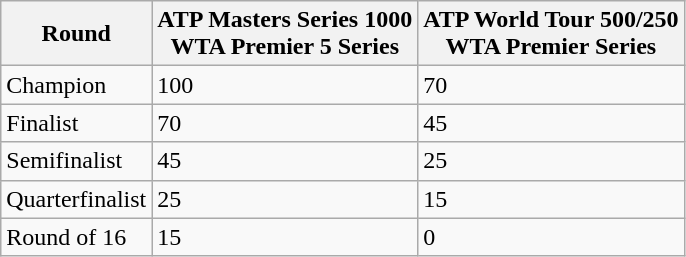<table class="wikitable">
<tr>
<th>Round</th>
<th>ATP Masters Series 1000<br> WTA Premier 5 Series</th>
<th>ATP World Tour 500/250 <br> WTA Premier Series</th>
</tr>
<tr>
<td>Champion</td>
<td>100</td>
<td>70</td>
</tr>
<tr>
<td>Finalist</td>
<td>70</td>
<td>45</td>
</tr>
<tr>
<td>Semifinalist</td>
<td>45</td>
<td>25</td>
</tr>
<tr>
<td>Quarterfinalist</td>
<td>25</td>
<td>15</td>
</tr>
<tr>
<td>Round of 16</td>
<td>15</td>
<td>0</td>
</tr>
</table>
